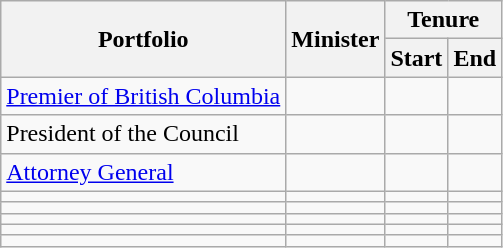<table class="wikitable sortable">
<tr>
<th colspan="1" rowspan="2">Portfolio</th>
<th rowspan="2">Minister</th>
<th colspan="2">Tenure</th>
</tr>
<tr>
<th>Start</th>
<th>End</th>
</tr>
<tr>
<td><a href='#'>Premier of British Columbia</a></td>
<td></td>
<td></td>
<td></td>
</tr>
<tr>
<td>President of the Council</td>
<td></td>
<td></td>
<td></td>
</tr>
<tr>
<td><a href='#'>Attorney General</a></td>
<td></td>
<td></td>
<td></td>
</tr>
<tr>
<td></td>
<td></td>
<td></td>
<td></td>
</tr>
<tr>
<td></td>
<td></td>
<td></td>
<td></td>
</tr>
<tr>
<td></td>
<td></td>
<td></td>
<td></td>
</tr>
<tr>
<td></td>
<td></td>
<td></td>
<td></td>
</tr>
<tr>
<td></td>
<td></td>
<td></td>
<td></td>
</tr>
</table>
